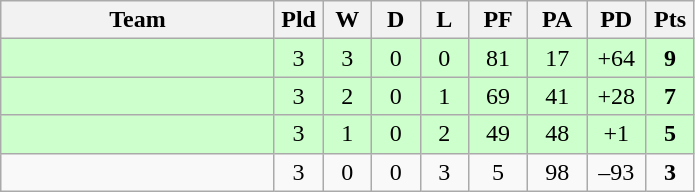<table class="wikitable" style="text-align:center;">
<tr>
<th width=175>Team</th>
<th width=25 abbr="Played">Pld</th>
<th width=25 abbr="Won">W</th>
<th width=25 abbr="Drawn">D</th>
<th width=25 abbr="Lost">L</th>
<th width=32 abbr="Points for">PF</th>
<th width=32 abbr="Points against">PA</th>
<th width=32 abbr="Points difference">PD</th>
<th width=25 abbr="Points">Pts</th>
</tr>
<tr bgcolor=ccffcc>
<td align=left></td>
<td>3</td>
<td>3</td>
<td>0</td>
<td>0</td>
<td>81</td>
<td>17</td>
<td>+64</td>
<td><strong>9</strong></td>
</tr>
<tr bgcolor=ccffcc>
<td align=left></td>
<td>3</td>
<td>2</td>
<td>0</td>
<td>1</td>
<td>69</td>
<td>41</td>
<td>+28</td>
<td><strong>7</strong></td>
</tr>
<tr bgcolor=ccffcc>
<td align=left></td>
<td>3</td>
<td>1</td>
<td>0</td>
<td>2</td>
<td>49</td>
<td>48</td>
<td>+1</td>
<td><strong>5</strong></td>
</tr>
<tr>
<td align=left></td>
<td>3</td>
<td>0</td>
<td>0</td>
<td>3</td>
<td>5</td>
<td>98</td>
<td>–93</td>
<td><strong>3</strong></td>
</tr>
</table>
